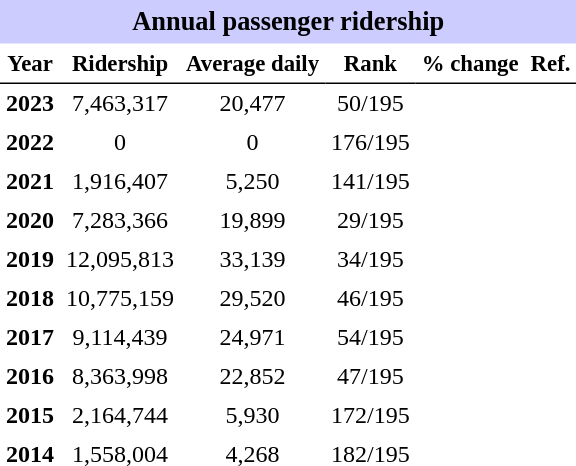<table class="toccolours" cellpadding="4" cellspacing="0" style="text-align:right;">
<tr>
<th colspan="6"  style="background-color:#ccf; background-color:#ccf; font-size:110%; text-align:center;">Annual passenger ridership</th>
</tr>
<tr style="font-size:95%; text-align:center">
<th style="border-bottom:1px solid black">Year</th>
<th style="border-bottom:1px solid black">Ridership</th>
<th style="border-bottom:1px solid black">Average daily</th>
<th style="border-bottom:1px solid black">Rank</th>
<th style="border-bottom:1px solid black">% change</th>
<th style="border-bottom:1px solid black">Ref.</th>
</tr>
<tr style="text-align:center;">
<td><strong>2023</strong></td>
<td>7,463,317</td>
<td>20,477</td>
<td>50/195</td>
<td></td>
<td></td>
</tr>
<tr style="text-align:center;">
<td><strong>2022</strong></td>
<td>0</td>
<td>0</td>
<td>176/195</td>
<td></td>
<td></td>
</tr>
<tr style="text-align:center;">
<td><strong>2021</strong></td>
<td>1,916,407</td>
<td>5,250</td>
<td>141/195</td>
<td></td>
<td></td>
</tr>
<tr style="text-align:center;">
<td><strong>2020</strong></td>
<td>7,283,366</td>
<td>19,899</td>
<td>29/195</td>
<td></td>
<td></td>
</tr>
<tr style="text-align:center;">
<td><strong>2019</strong></td>
<td>12,095,813</td>
<td>33,139</td>
<td>34/195</td>
<td></td>
<td></td>
</tr>
<tr style="text-align:center;">
<td><strong>2018</strong></td>
<td>10,775,159</td>
<td>29,520</td>
<td>46/195</td>
<td></td>
<td></td>
</tr>
<tr style="text-align:center;">
<td><strong>2017</strong></td>
<td>9,114,439</td>
<td>24,971</td>
<td>54/195</td>
<td></td>
<td></td>
</tr>
<tr style="text-align:center;">
<td><strong>2016</strong></td>
<td>8,363,998</td>
<td>22,852</td>
<td>47/195</td>
<td></td>
<td></td>
</tr>
<tr style="text-align:center;">
<td><strong>2015</strong></td>
<td>2,164,744</td>
<td>5,930</td>
<td>172/195</td>
<td></td>
<td></td>
</tr>
<tr style="text-align:center;">
<td><strong>2014</strong></td>
<td>1,558,004</td>
<td>4,268</td>
<td>182/195</td>
<td></td>
<td></td>
</tr>
</table>
